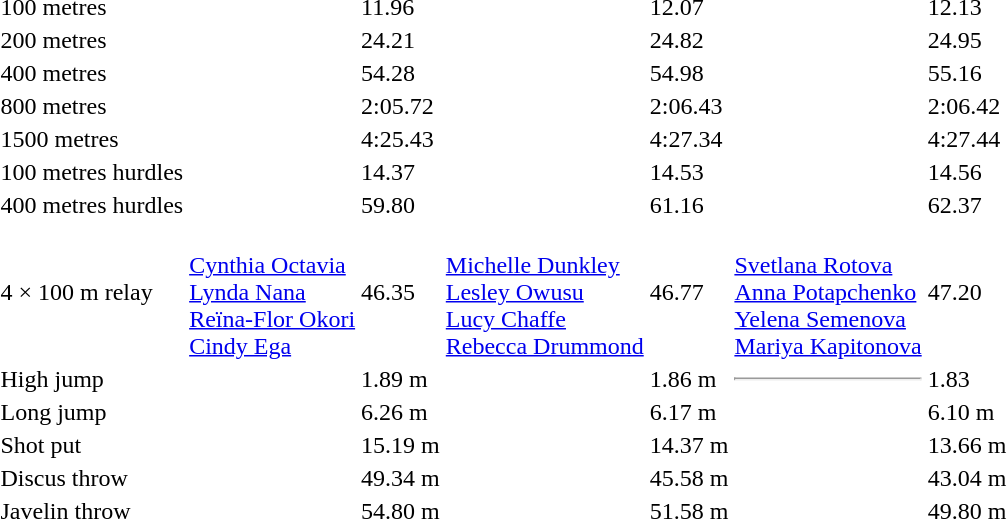<table>
<tr>
<td>100 metres</td>
<td></td>
<td>11.96</td>
<td></td>
<td>12.07</td>
<td></td>
<td>12.13</td>
</tr>
<tr>
<td>200 metres</td>
<td></td>
<td>24.21</td>
<td></td>
<td>24.82</td>
<td></td>
<td>24.95</td>
</tr>
<tr>
<td>400 metres</td>
<td></td>
<td>54.28</td>
<td></td>
<td>54.98</td>
<td></td>
<td>55.16</td>
</tr>
<tr>
<td>800 metres</td>
<td></td>
<td>2:05.72</td>
<td></td>
<td>2:06.43</td>
<td></td>
<td>2:06.42</td>
</tr>
<tr>
<td>1500 metres</td>
<td></td>
<td>4:25.43</td>
<td></td>
<td>4:27.34</td>
<td></td>
<td>4:27.44</td>
</tr>
<tr>
<td>100 metres hurdles</td>
<td></td>
<td>14.37</td>
<td></td>
<td>14.53</td>
<td></td>
<td>14.56</td>
</tr>
<tr>
<td>400 metres hurdles</td>
<td></td>
<td>59.80</td>
<td></td>
<td>61.16</td>
<td></td>
<td>62.37</td>
</tr>
<tr>
<td>4 × 100 m relay</td>
<td><br><a href='#'>Cynthia Octavia</a><br><a href='#'>Lynda Nana</a><br><a href='#'>Reïna-Flor Okori</a><br><a href='#'>Cindy Ega</a></td>
<td>46.35</td>
<td><br><a href='#'>Michelle Dunkley</a><br><a href='#'>Lesley Owusu</a><br><a href='#'>Lucy Chaffe</a><br><a href='#'>Rebecca Drummond</a></td>
<td>46.77</td>
<td><br><a href='#'>Svetlana Rotova</a><br><a href='#'>Anna Potapchenko</a><br><a href='#'>Yelena Semenova</a><br><a href='#'>Mariya Kapitonova</a></td>
<td>47.20</td>
</tr>
<tr>
<td>High jump</td>
<td></td>
<td>1.89 m</td>
<td></td>
<td>1.86 m</td>
<td><hr></td>
<td>1.83</td>
</tr>
<tr>
<td>Long jump</td>
<td></td>
<td>6.26 m </td>
<td></td>
<td>6.17 m </td>
<td></td>
<td>6.10 m </td>
</tr>
<tr>
<td>Shot put</td>
<td></td>
<td>15.19 m</td>
<td></td>
<td>14.37 m</td>
<td></td>
<td>13.66 m</td>
</tr>
<tr>
<td>Discus throw</td>
<td></td>
<td>49.34 m</td>
<td></td>
<td>45.58 m</td>
<td></td>
<td>43.04 m</td>
</tr>
<tr>
<td>Javelin throw</td>
<td></td>
<td>54.80 m</td>
<td></td>
<td>51.58 m</td>
<td></td>
<td>49.80 m</td>
</tr>
</table>
